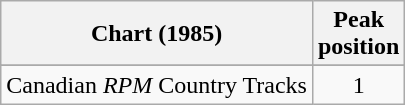<table class="wikitable sortable">
<tr>
<th align="left">Chart (1985)</th>
<th align="center">Peak<br>position</th>
</tr>
<tr>
</tr>
<tr>
<td align="left">Canadian <em>RPM</em> Country Tracks</td>
<td align="center">1</td>
</tr>
</table>
